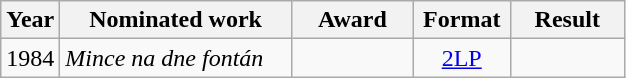<table class="wikitable">
<tr>
<th width="32">Year</th>
<th width="147">Nominated work</th>
<th width="74">Award</th>
<th width="57">Format</th>
<th width="69">Result</th>
</tr>
<tr>
<td>1984</td>
<td><em>Mince na dne fontán</em></td>
<td></td>
<td align="center"><a href='#'>2LP</a></td>
<td></td>
</tr>
</table>
